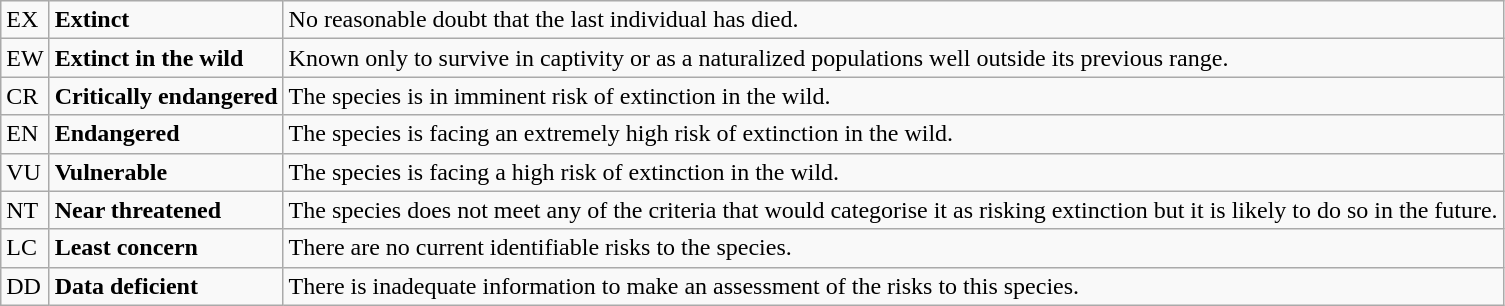<table class="wikitable" style="text-align:left">
<tr>
<td>EX</td>
<td><strong>Extinct</strong></td>
<td>No reasonable doubt that the last individual has died.</td>
</tr>
<tr>
<td>EW</td>
<td><strong>Extinct in the wild</strong></td>
<td>Known only to survive in captivity or as a naturalized populations well outside its previous range.</td>
</tr>
<tr>
<td>CR</td>
<td><strong>Critically endangered</strong></td>
<td>The species is in imminent risk of extinction in the wild.</td>
</tr>
<tr>
<td>EN</td>
<td><strong>Endangered</strong></td>
<td>The species is facing an extremely high risk of extinction in the wild.</td>
</tr>
<tr>
<td>VU</td>
<td><strong>Vulnerable</strong></td>
<td>The species is facing a high risk of extinction in the wild.</td>
</tr>
<tr>
<td>NT</td>
<td><strong>Near threatened</strong></td>
<td>The species does not meet any of the criteria that would categorise it as risking extinction but it is likely to do so in the future.</td>
</tr>
<tr>
<td>LC</td>
<td><strong>Least concern</strong></td>
<td>There are no current identifiable risks to the species.</td>
</tr>
<tr>
<td>DD</td>
<td><strong>Data deficient</strong></td>
<td>There is inadequate information to make an assessment of the risks to this species.</td>
</tr>
</table>
